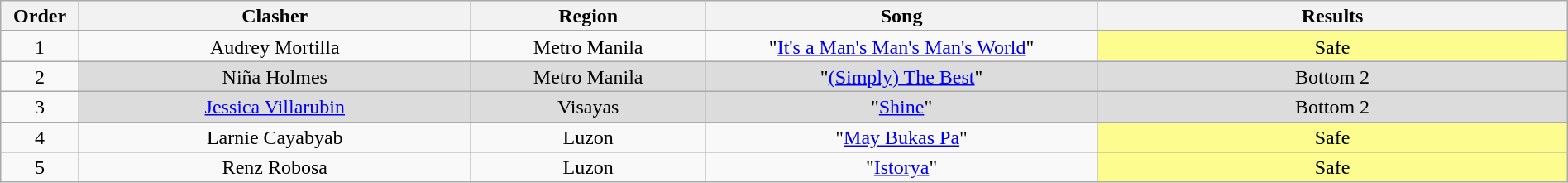<table class="wikitable" style="text-align:center; line-height:17px; width:100%;">
<tr>
<th width="5%">Order</th>
<th width="25%">Clasher</th>
<th>Region</th>
<th width="25%">Song</th>
<th width="30%">Results</th>
</tr>
<tr>
<td>1</td>
<td>Audrey Mortilla</td>
<td>Metro Manila</td>
<td>"<a href='#'>It's a Man's Man's Man's World</a>"</td>
<td style="background:#fdfc8f;">Safe</td>
</tr>
<tr>
<td>2</td>
<td style="background:#DCDCDC;">Niña Holmes</td>
<td style="background:#DCDCDC;">Metro Manila</td>
<td style="background:#DCDCDC;">"<a href='#'>(Simply) The Best</a>"</td>
<td style="background:#DCDCDC;">Bottom 2</td>
</tr>
<tr>
<td>3</td>
<td style="background:#DCDCDC;"><a href='#'>Jessica Villarubin</a></td>
<td style="background:#DCDCDC;">Visayas</td>
<td style="background:#DCDCDC;">"<a href='#'>Shine</a>"</td>
<td style="background:#DCDCDC;">Bottom 2</td>
</tr>
<tr>
<td>4</td>
<td>Larnie Cayabyab</td>
<td>Luzon</td>
<td>"<a href='#'>May Bukas Pa</a>"</td>
<td style="background:#fdfc8f;">Safe</td>
</tr>
<tr>
<td>5</td>
<td>Renz Robosa</td>
<td>Luzon</td>
<td>"<a href='#'>Istorya</a>"</td>
<td style="background:#fdfc8f;">Safe</td>
</tr>
</table>
